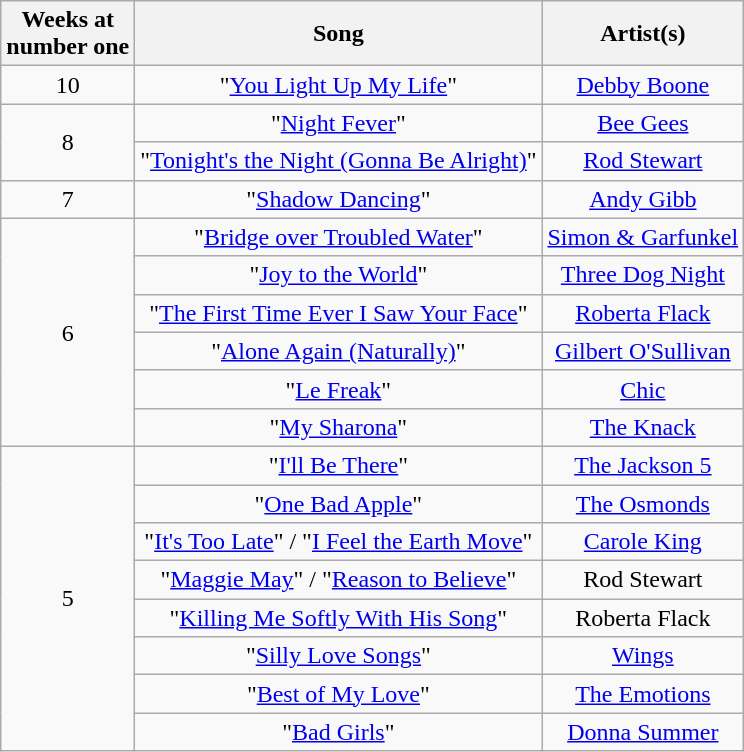<table class="wikitable sortable" border="1" style="text-align: center;">
<tr>
<th>Weeks at<br>number one</th>
<th>Song</th>
<th>Artist(s)</th>
</tr>
<tr>
<td>10</td>
<td>"<a href='#'>You Light Up My Life</a>"</td>
<td><a href='#'>Debby Boone</a></td>
</tr>
<tr>
<td rowspan="2">8</td>
<td>"<a href='#'>Night Fever</a>"</td>
<td><a href='#'>Bee Gees</a></td>
</tr>
<tr>
<td>"<a href='#'>Tonight's the Night (Gonna Be Alright)</a>"</td>
<td><a href='#'>Rod Stewart</a></td>
</tr>
<tr>
<td>7</td>
<td>"<a href='#'>Shadow Dancing</a>"</td>
<td><a href='#'>Andy Gibb</a></td>
</tr>
<tr>
<td rowspan="6">6</td>
<td>"<a href='#'>Bridge over Troubled Water</a>"</td>
<td><a href='#'>Simon & Garfunkel</a></td>
</tr>
<tr>
<td>"<a href='#'>Joy to the World</a>"</td>
<td><a href='#'>Three Dog Night</a></td>
</tr>
<tr>
<td>"<a href='#'>The First Time Ever I Saw Your Face</a>"</td>
<td><a href='#'>Roberta Flack</a></td>
</tr>
<tr>
<td>"<a href='#'>Alone Again (Naturally)</a>"</td>
<td><a href='#'>Gilbert O'Sullivan</a></td>
</tr>
<tr>
<td>"<a href='#'>Le Freak</a>"</td>
<td><a href='#'>Chic</a></td>
</tr>
<tr>
<td>"<a href='#'>My Sharona</a>"</td>
<td><a href='#'>The Knack</a></td>
</tr>
<tr>
<td rowspan="8">5</td>
<td>"<a href='#'>I'll Be There</a>"</td>
<td><a href='#'>The Jackson 5</a></td>
</tr>
<tr>
<td>"<a href='#'>One Bad Apple</a>"</td>
<td><a href='#'>The Osmonds</a></td>
</tr>
<tr>
<td>"<a href='#'>It's Too Late</a>" / "<a href='#'>I Feel the Earth Move</a>"</td>
<td><a href='#'>Carole King</a></td>
</tr>
<tr>
<td>"<a href='#'>Maggie May</a>" / "<a href='#'>Reason to Believe</a>"</td>
<td>Rod Stewart</td>
</tr>
<tr>
<td>"<a href='#'>Killing Me Softly With His Song</a>"</td>
<td>Roberta Flack</td>
</tr>
<tr>
<td>"<a href='#'>Silly Love Songs</a>"</td>
<td><a href='#'>Wings</a></td>
</tr>
<tr>
<td>"<a href='#'>Best of My Love</a>"</td>
<td><a href='#'>The Emotions</a></td>
</tr>
<tr>
<td>"<a href='#'>Bad Girls</a>"</td>
<td><a href='#'>Donna Summer</a></td>
</tr>
</table>
